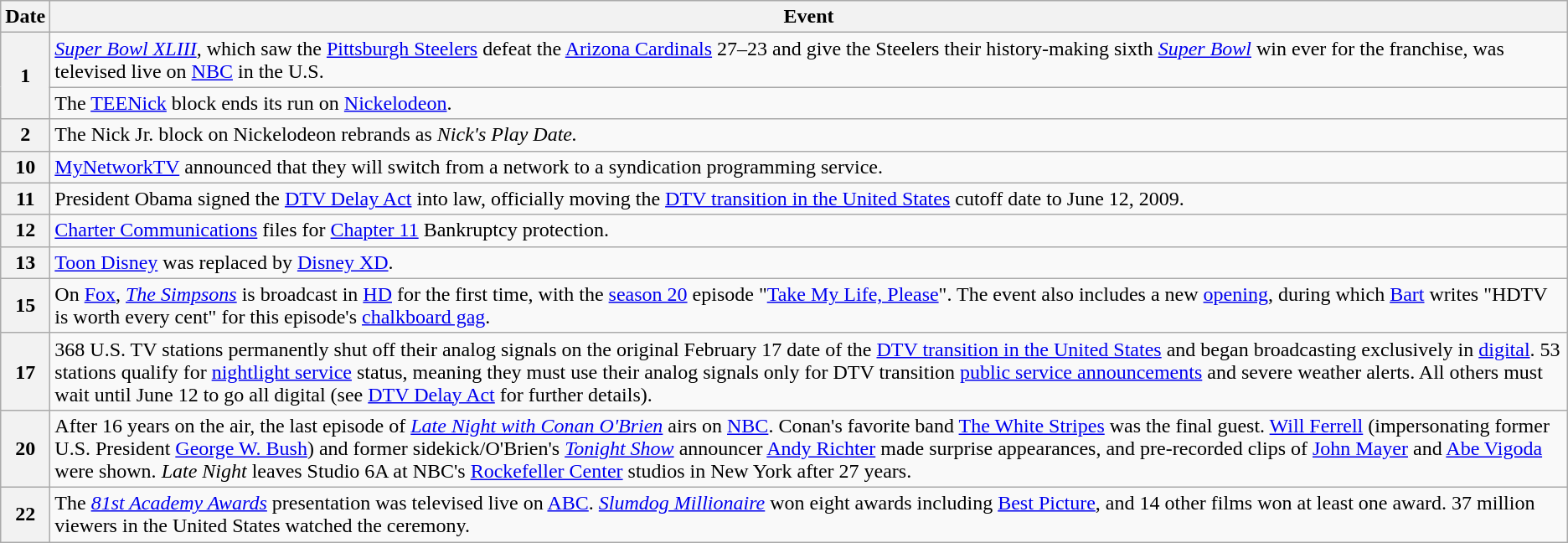<table class="wikitable">
<tr>
<th>Date</th>
<th>Event</th>
</tr>
<tr>
<th rowspan="2">1</th>
<td><em><a href='#'>Super Bowl XLIII</a></em>, which saw the <a href='#'>Pittsburgh Steelers</a> defeat the <a href='#'>Arizona Cardinals</a> 27–23 and give the Steelers their history-making sixth <em><a href='#'>Super Bowl</a></em> win ever for the franchise, was televised live on <a href='#'>NBC</a> in the U.S.</td>
</tr>
<tr>
<td>The <a href='#'>TEENick</a> block ends its run on <a href='#'>Nickelodeon</a>.</td>
</tr>
<tr>
<th>2</th>
<td>The Nick Jr. block on Nickelodeon rebrands as <em>Nick's Play Date.</em></td>
</tr>
<tr>
<th>10</th>
<td><a href='#'>MyNetworkTV</a> announced that they will switch from a network to a syndication programming service.</td>
</tr>
<tr>
<th>11</th>
<td>President Obama signed the <a href='#'>DTV Delay Act</a> into law, officially moving the <a href='#'>DTV transition in the United States</a> cutoff date to June 12, 2009.</td>
</tr>
<tr>
<th>12</th>
<td><a href='#'>Charter Communications</a> files for <a href='#'>Chapter 11</a> Bankruptcy protection.</td>
</tr>
<tr>
<th>13</th>
<td><a href='#'>Toon Disney</a> was replaced by <a href='#'>Disney XD</a>.</td>
</tr>
<tr>
<th>15</th>
<td>On <a href='#'>Fox</a>, <em><a href='#'>The Simpsons</a></em> is broadcast in <a href='#'>HD</a> for the first time, with the <a href='#'>season 20</a> episode "<a href='#'>Take My Life, Please</a>". The event also includes a new <a href='#'>opening</a>, during which <a href='#'>Bart</a> writes "HDTV is worth every cent" for this episode's <a href='#'>chalkboard gag</a>.</td>
</tr>
<tr>
<th>17</th>
<td>368 U.S. TV stations permanently shut off their analog signals on the original February 17 date of the <a href='#'>DTV transition in the United States</a> and began broadcasting exclusively in <a href='#'>digital</a>. 53 stations qualify for <a href='#'>nightlight service</a> status, meaning they must use their analog signals only for DTV transition <a href='#'>public service announcements</a> and severe weather alerts. All others must wait until June 12 to go all digital (see <a href='#'>DTV Delay Act</a> for further details).</td>
</tr>
<tr>
<th>20</th>
<td>After 16 years on the air, the last episode of <em><a href='#'>Late Night with Conan O'Brien</a></em> airs on <a href='#'>NBC</a>. Conan's favorite band <a href='#'>The White Stripes</a> was the final guest. <a href='#'>Will Ferrell</a> (impersonating former U.S. President <a href='#'>George W. Bush</a>) and former sidekick/O'Brien's <em><a href='#'>Tonight Show</a></em> announcer <a href='#'>Andy Richter</a> made surprise appearances, and pre-recorded clips of <a href='#'>John Mayer</a> and <a href='#'>Abe Vigoda</a> were shown. <em>Late Night</em> leaves Studio 6A at NBC's <a href='#'>Rockefeller Center</a> studios in New York after 27 years.</td>
</tr>
<tr>
<th>22</th>
<td>The <em><a href='#'>81st Academy Awards</a></em> presentation was televised live on <a href='#'>ABC</a>. <em><a href='#'>Slumdog Millionaire</a></em> won eight awards including <a href='#'>Best Picture</a>, and 14 other films won at least one award. 37 million viewers in the United States watched the ceremony.</td>
</tr>
</table>
